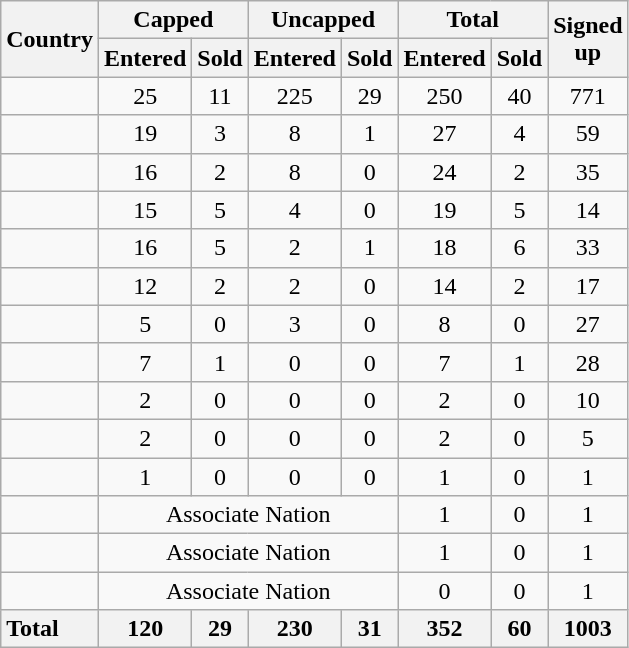<table class="wikitable" style="text-align:center">
<tr>
<th rowspan="2">Country</th>
<th colspan="2">Capped</th>
<th colspan="2">Uncapped</th>
<th colspan="2">Total</th>
<th rowspan="2">Signed<br>up</th>
</tr>
<tr>
<th>Entered</th>
<th>Sold</th>
<th>Entered</th>
<th>Sold</th>
<th>Entered</th>
<th>Sold</th>
</tr>
<tr>
<td style="text-align:left"></td>
<td>25</td>
<td>11</td>
<td>225</td>
<td>29</td>
<td>250</td>
<td>40</td>
<td>771</td>
</tr>
<tr>
<td style="text-align:left"></td>
<td>19</td>
<td>3</td>
<td>8</td>
<td>1</td>
<td>27</td>
<td>4</td>
<td>59</td>
</tr>
<tr>
<td style="text-align:left"></td>
<td>16</td>
<td>2</td>
<td>8</td>
<td>0</td>
<td>24</td>
<td>2</td>
<td>35</td>
</tr>
<tr>
<td style="text-align:left"></td>
<td>15</td>
<td>5</td>
<td>4</td>
<td>0</td>
<td>19</td>
<td>5</td>
<td>14</td>
</tr>
<tr>
<td style="text-align:left"></td>
<td>16</td>
<td>5</td>
<td>2</td>
<td>1</td>
<td>18</td>
<td>6</td>
<td>33</td>
</tr>
<tr>
<td style="text-align:left"></td>
<td>12</td>
<td>2</td>
<td>2</td>
<td>0</td>
<td>14</td>
<td>2</td>
<td>17</td>
</tr>
<tr>
<td style="text-align:left"></td>
<td>5</td>
<td>0</td>
<td>3</td>
<td>0</td>
<td>8</td>
<td>0</td>
<td>27</td>
</tr>
<tr>
<td style="text-align:left"></td>
<td>7</td>
<td>1</td>
<td>0</td>
<td>0</td>
<td>7</td>
<td>1</td>
<td>28</td>
</tr>
<tr>
<td style="text-align:left"></td>
<td>2</td>
<td>0</td>
<td>0</td>
<td>0</td>
<td>2</td>
<td>0</td>
<td>10</td>
</tr>
<tr>
<td style="text-align:left"></td>
<td>2</td>
<td>0</td>
<td>0</td>
<td>0</td>
<td>2</td>
<td>0</td>
<td>5</td>
</tr>
<tr>
<td style="text-align:left"></td>
<td>1</td>
<td>0</td>
<td>0</td>
<td>0</td>
<td>1</td>
<td>0</td>
<td>1</td>
</tr>
<tr>
<td style="text-align:left"></td>
<td colspan="4">Associate Nation</td>
<td>1</td>
<td>0</td>
<td>1</td>
</tr>
<tr>
<td style="text-align:left"></td>
<td colspan="4">Associate Nation</td>
<td>1</td>
<td>0</td>
<td>1</td>
</tr>
<tr>
<td style="text-align:left"></td>
<td colspan="4">Associate Nation</td>
<td>0</td>
<td>0</td>
<td>1</td>
</tr>
<tr>
<th style="text-align:left">Total</th>
<th>120</th>
<th>29</th>
<th>230</th>
<th>31</th>
<th>352</th>
<th>60</th>
<th>1003</th>
</tr>
</table>
